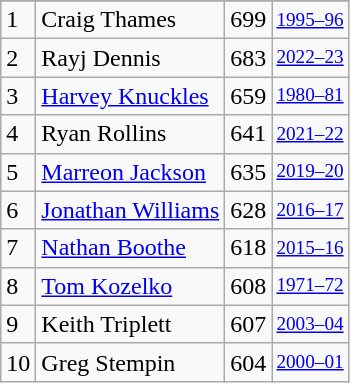<table class="wikitable">
<tr>
</tr>
<tr>
<td>1</td>
<td>Craig Thames</td>
<td>699</td>
<td style="font-size:80%;"><a href='#'>1995–96</a></td>
</tr>
<tr>
<td>2</td>
<td>Rayj Dennis</td>
<td>683</td>
<td style="font-size:80%;"><a href='#'>2022–23</a></td>
</tr>
<tr>
<td>3</td>
<td><a href='#'>Harvey Knuckles</a></td>
<td>659</td>
<td style="font-size:80%;"><a href='#'>1980–81</a></td>
</tr>
<tr>
<td>4</td>
<td>Ryan Rollins</td>
<td>641</td>
<td style="font-size:80%;"><a href='#'>2021–22</a></td>
</tr>
<tr>
<td>5</td>
<td><a href='#'>Marreon Jackson</a></td>
<td>635</td>
<td style="font-size:80%;"><a href='#'>2019–20</a></td>
</tr>
<tr>
<td>6</td>
<td><a href='#'>Jonathan Williams</a></td>
<td>628</td>
<td style="font-size:80%;"><a href='#'>2016–17</a></td>
</tr>
<tr>
<td>7</td>
<td><a href='#'>Nathan Boothe</a></td>
<td>618</td>
<td style="font-size:80%;"><a href='#'>2015–16</a></td>
</tr>
<tr>
<td>8</td>
<td><a href='#'>Tom Kozelko</a></td>
<td>608</td>
<td style="font-size:80%;"><a href='#'>1971–72</a></td>
</tr>
<tr>
<td>9</td>
<td>Keith Triplett</td>
<td>607</td>
<td style="font-size:80%;"><a href='#'>2003–04</a></td>
</tr>
<tr>
<td>10</td>
<td>Greg Stempin</td>
<td>604</td>
<td style="font-size:80%;"><a href='#'>2000–01</a></td>
</tr>
</table>
